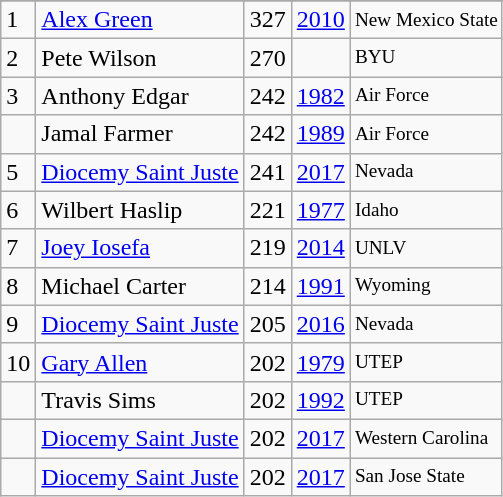<table class="wikitable">
<tr>
</tr>
<tr>
<td>1</td>
<td><a href='#'>Alex Green</a></td>
<td>327</td>
<td><a href='#'>2010</a></td>
<td style="font-size:80%;">New Mexico State</td>
</tr>
<tr>
<td>2</td>
<td>Pete Wilson</td>
<td>270</td>
<td></td>
<td style="font-size:80%;">BYU</td>
</tr>
<tr>
<td>3</td>
<td>Anthony Edgar</td>
<td>242</td>
<td><a href='#'>1982</a></td>
<td style="font-size:80%;">Air Force</td>
</tr>
<tr>
<td></td>
<td>Jamal Farmer</td>
<td>242</td>
<td><a href='#'>1989</a></td>
<td style="font-size:80%;">Air Force</td>
</tr>
<tr>
<td>5</td>
<td><a href='#'>Diocemy Saint Juste</a></td>
<td>241</td>
<td><a href='#'>2017</a></td>
<td style="font-size:80%;">Nevada</td>
</tr>
<tr>
<td>6</td>
<td>Wilbert Haslip</td>
<td>221</td>
<td><a href='#'>1977</a></td>
<td style="font-size:80%;">Idaho</td>
</tr>
<tr>
<td>7</td>
<td><a href='#'>Joey Iosefa</a></td>
<td>219</td>
<td><a href='#'>2014</a></td>
<td style="font-size:80%;">UNLV</td>
</tr>
<tr>
<td>8</td>
<td>Michael Carter</td>
<td>214</td>
<td><a href='#'>1991</a></td>
<td style="font-size:80%;">Wyoming</td>
</tr>
<tr>
<td>9</td>
<td><a href='#'>Diocemy Saint Juste</a></td>
<td>205</td>
<td><a href='#'>2016</a></td>
<td style="font-size:80%;">Nevada</td>
</tr>
<tr>
<td>10</td>
<td><a href='#'>Gary Allen</a></td>
<td>202</td>
<td><a href='#'>1979</a></td>
<td style="font-size:80%;">UTEP</td>
</tr>
<tr>
<td></td>
<td>Travis Sims</td>
<td>202</td>
<td><a href='#'>1992</a></td>
<td style="font-size:80%;">UTEP</td>
</tr>
<tr>
<td></td>
<td><a href='#'>Diocemy Saint Juste</a></td>
<td>202</td>
<td><a href='#'>2017</a></td>
<td style="font-size:80%;">Western Carolina</td>
</tr>
<tr>
<td></td>
<td><a href='#'>Diocemy Saint Juste</a></td>
<td>202</td>
<td><a href='#'>2017</a></td>
<td style="font-size:80%;">San Jose State</td>
</tr>
</table>
